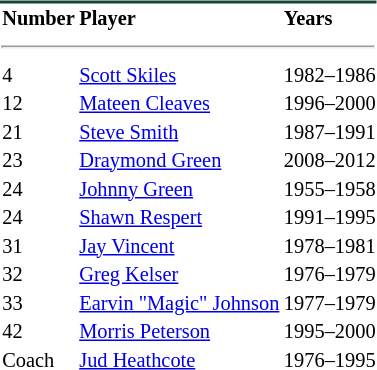<table class="toccolours" style="float:right; margin-right: 1em; font-size: 85%;" cellspacing="1">
<tr>
<th colspan="5" style="text-align: center; background:#18453B;"></th>
</tr>
<tr>
<td><strong>Number</strong></td>
<td><strong>Player</strong></td>
<td><strong>Years</strong></td>
</tr>
<tr>
<td colspan="3"><hr></td>
</tr>
<tr>
<td>4</td>
<td><a href='#'>Scott Skiles</a></td>
<td>1982–1986</td>
</tr>
<tr>
<td>12</td>
<td><a href='#'>Mateen Cleaves</a></td>
<td>1996–2000</td>
</tr>
<tr>
<td>21</td>
<td><a href='#'>Steve Smith</a></td>
<td>1987–1991</td>
</tr>
<tr>
<td>23</td>
<td><a href='#'>Draymond Green</a></td>
<td>2008–2012</td>
</tr>
<tr>
<td>24</td>
<td><a href='#'>Johnny Green</a></td>
<td>1955–1958</td>
</tr>
<tr>
<td>24</td>
<td><a href='#'>Shawn Respert</a></td>
<td>1991–1995</td>
</tr>
<tr>
<td>31</td>
<td><a href='#'>Jay Vincent</a></td>
<td>1978–1981</td>
</tr>
<tr>
<td>32</td>
<td><a href='#'>Greg Kelser</a></td>
<td>1976–1979</td>
</tr>
<tr>
<td>33</td>
<td><a href='#'>Earvin "Magic" Johnson</a></td>
<td>1977–1979</td>
</tr>
<tr>
<td>42</td>
<td><a href='#'>Morris Peterson</a></td>
<td>1995–2000</td>
</tr>
<tr>
<td>Coach</td>
<td><a href='#'>Jud Heathcote</a></td>
<td>1976–1995</td>
</tr>
</table>
